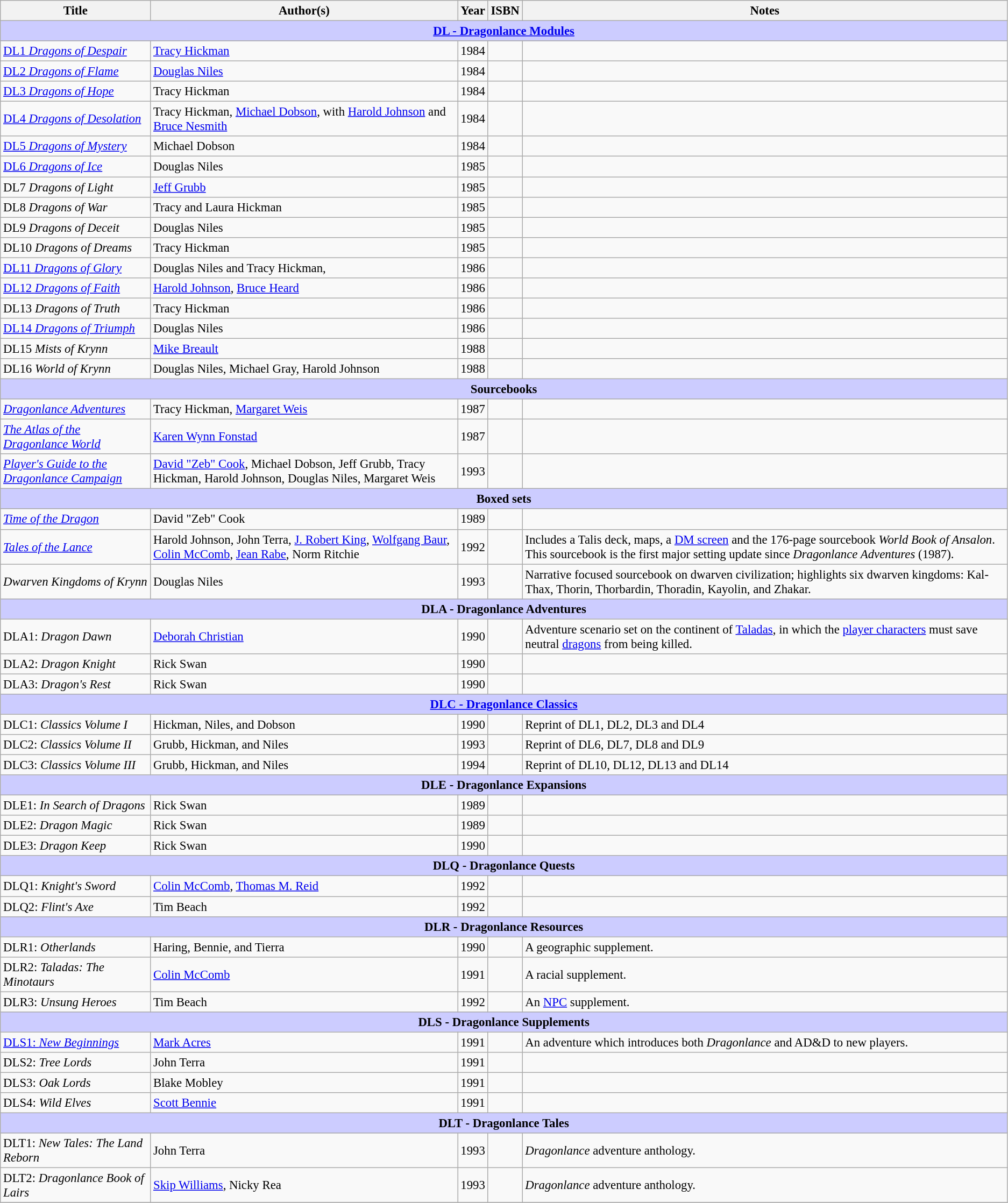<table class="wikitable sortable" style="margins:auto; width=95%; font-size: 95%;">
<tr>
<th>Title</th>
<th>Author(s)</th>
<th>Year</th>
<th>ISBN</th>
<th>Notes</th>
</tr>
<tr>
<th colspan="5" style="background-color:#ccccff;"><a href='#'>DL - Dragonlance Modules</a></th>
</tr>
<tr>
<td><a href='#'>DL1 <em>Dragons of Despair</em></a></td>
<td><a href='#'>Tracy Hickman</a></td>
<td>1984</td>
<td></td>
<td></td>
</tr>
<tr>
<td><a href='#'>DL2 <em>Dragons of Flame</em></a></td>
<td><a href='#'>Douglas Niles</a></td>
<td>1984</td>
<td></td>
<td></td>
</tr>
<tr>
<td><a href='#'>DL3 <em>Dragons of Hope</em></a></td>
<td>Tracy Hickman</td>
<td>1984</td>
<td></td>
<td></td>
</tr>
<tr>
<td><a href='#'>DL4 <em>Dragons of Desolation</em></a></td>
<td>Tracy Hickman, <a href='#'>Michael Dobson</a>, with <a href='#'>Harold Johnson</a> and <a href='#'>Bruce Nesmith</a></td>
<td>1984</td>
<td></td>
<td></td>
</tr>
<tr>
<td><a href='#'>DL5 <em>Dragons of Mystery</em></a></td>
<td>Michael Dobson</td>
<td>1984</td>
<td></td>
<td></td>
</tr>
<tr>
<td><a href='#'>DL6 <em>Dragons of Ice</em></a></td>
<td>Douglas Niles</td>
<td>1985</td>
<td></td>
<td></td>
</tr>
<tr>
<td>DL7 <em>Dragons of Light</em></td>
<td><a href='#'>Jeff Grubb</a></td>
<td>1985</td>
<td></td>
<td></td>
</tr>
<tr>
<td>DL8 <em>Dragons of War</em></td>
<td>Tracy and Laura Hickman</td>
<td>1985</td>
<td></td>
<td></td>
</tr>
<tr>
<td>DL9 <em>Dragons of Deceit</em></td>
<td>Douglas Niles</td>
<td>1985</td>
<td></td>
<td></td>
</tr>
<tr>
<td>DL10 <em>Dragons of Dreams</em></td>
<td>Tracy Hickman</td>
<td>1985</td>
<td></td>
<td></td>
</tr>
<tr>
<td><a href='#'>DL11 <em>Dragons of Glory</em></a></td>
<td>Douglas Niles and Tracy Hickman,</td>
<td>1986</td>
<td></td>
<td></td>
</tr>
<tr>
<td><a href='#'>DL12 <em>Dragons of Faith</em></a></td>
<td><a href='#'>Harold Johnson</a>, <a href='#'>Bruce Heard</a></td>
<td>1986</td>
<td></td>
<td></td>
</tr>
<tr>
<td>DL13 <em>Dragons of Truth</em></td>
<td>Tracy Hickman</td>
<td>1986</td>
<td></td>
<td></td>
</tr>
<tr>
<td><a href='#'>DL14 <em>Dragons of Triumph</em></a></td>
<td>Douglas Niles</td>
<td>1986</td>
<td></td>
<td></td>
</tr>
<tr>
<td>DL15 <em>Mists of Krynn</em></td>
<td><a href='#'>Mike Breault</a></td>
<td>1988</td>
<td></td>
<td></td>
</tr>
<tr>
<td>DL16 <em>World of Krynn</em></td>
<td>Douglas Niles, Michael Gray, Harold Johnson</td>
<td>1988</td>
<td></td>
<td></td>
</tr>
<tr>
<th colspan="5" style="background-color:#ccccff;">Sourcebooks</th>
</tr>
<tr>
<td><em><a href='#'>Dragonlance Adventures</a></em></td>
<td>Tracy Hickman, <a href='#'>Margaret Weis</a></td>
<td>1987</td>
<td></td>
<td></td>
</tr>
<tr>
<td><em><a href='#'>The Atlas of the Dragonlance World</a></em></td>
<td><a href='#'>Karen Wynn Fonstad</a></td>
<td>1987</td>
<td></td>
<td></td>
</tr>
<tr>
<td><em><a href='#'>Player's Guide to the Dragonlance Campaign</a></em></td>
<td><a href='#'>David "Zeb" Cook</a>, Michael Dobson, Jeff Grubb, Tracy Hickman, Harold Johnson, Douglas Niles, Margaret Weis</td>
<td>1993</td>
<td></td>
<td></td>
</tr>
<tr>
<th colspan="5" style="background-color:#ccccff;">Boxed sets</th>
</tr>
<tr>
<td><em><a href='#'>Time of the Dragon</a></em></td>
<td>David "Zeb" Cook</td>
<td>1989</td>
<td></td>
<td></td>
</tr>
<tr>
<td><em><a href='#'>Tales of the Lance</a></em></td>
<td>Harold Johnson, John Terra, <a href='#'>J. Robert King</a>, <a href='#'>Wolfgang Baur</a>, <a href='#'>Colin McComb</a>, <a href='#'>Jean Rabe</a>, Norm Ritchie</td>
<td>1992</td>
<td></td>
<td>Includes a Talis deck, maps, a <a href='#'>DM screen</a> and the 176-page sourcebook <em>World Book of Ansalon</em>. This sourcebook is the first major setting update since <em>Dragonlance Adventures</em> (1987).</td>
</tr>
<tr>
<td><em>Dwarven Kingdoms of Krynn</em></td>
<td>Douglas Niles</td>
<td>1993</td>
<td></td>
<td>Narrative focused sourcebook on dwarven civilization; highlights six dwarven kingdoms: Kal-Thax, Thorin, Thorbardin, Thoradin, Kayolin, and Zhakar.</td>
</tr>
<tr>
<th colspan="5" style="background-color:#ccccff;">DLA - Dragonlance Adventures</th>
</tr>
<tr>
<td>DLA1: <em>Dragon Dawn</em></td>
<td><a href='#'>Deborah Christian</a></td>
<td>1990</td>
<td></td>
<td>Adventure scenario set on the continent of <a href='#'>Taladas</a>, in which the <a href='#'>player characters</a> must save neutral <a href='#'>dragons</a> from being killed.</td>
</tr>
<tr>
<td>DLA2: <em>Dragon Knight</em></td>
<td>Rick Swan</td>
<td>1990</td>
<td></td>
<td></td>
</tr>
<tr>
<td>DLA3: <em>Dragon's Rest</em></td>
<td>Rick Swan</td>
<td>1990</td>
<td></td>
<td></td>
</tr>
<tr>
<th colspan="5" style="background-color:#ccccff;"><a href='#'>DLC - Dragonlance Classics</a></th>
</tr>
<tr>
<td>DLC1: <em>Classics Volume I</em></td>
<td>Hickman, Niles, and Dobson</td>
<td>1990</td>
<td></td>
<td>Reprint of DL1, DL2, DL3 and DL4</td>
</tr>
<tr>
<td>DLC2: <em>Classics Volume II</em></td>
<td>Grubb, Hickman, and Niles</td>
<td>1993</td>
<td></td>
<td>Reprint of DL6, DL7, DL8 and DL9</td>
</tr>
<tr>
<td>DLC3: <em>Classics Volume III</em></td>
<td>Grubb, Hickman, and Niles</td>
<td>1994</td>
<td></td>
<td>Reprint of DL10, DL12, DL13 and DL14</td>
</tr>
<tr>
<th colspan="5" style="background-color:#ccccff;">DLE - Dragonlance Expansions</th>
</tr>
<tr>
<td>DLE1: <em>In Search of Dragons</em></td>
<td>Rick Swan</td>
<td>1989</td>
<td></td>
<td></td>
</tr>
<tr>
<td>DLE2: <em>Dragon Magic</em></td>
<td>Rick Swan</td>
<td>1989</td>
<td></td>
<td></td>
</tr>
<tr>
<td>DLE3: <em>Dragon Keep</em></td>
<td>Rick Swan</td>
<td>1990</td>
<td></td>
<td></td>
</tr>
<tr>
<th colspan="5" style="background-color:#ccccff;">DLQ - Dragonlance Quests</th>
</tr>
<tr>
<td>DLQ1: <em>Knight's Sword</em></td>
<td><a href='#'>Colin McComb</a>, <a href='#'>Thomas M. Reid</a></td>
<td>1992</td>
<td></td>
<td></td>
</tr>
<tr>
<td>DLQ2: <em>Flint's Axe</em></td>
<td>Tim Beach</td>
<td>1992</td>
<td></td>
<td></td>
</tr>
<tr>
<th colspan="5" style="background-color:#ccccff;">DLR - Dragonlance Resources</th>
</tr>
<tr>
<td>DLR1: <em>Otherlands</em></td>
<td>Haring, Bennie, and Tierra</td>
<td>1990</td>
<td></td>
<td>A geographic supplement.</td>
</tr>
<tr>
<td>DLR2: <em>Taladas: The Minotaurs</em></td>
<td><a href='#'>Colin McComb</a></td>
<td>1991</td>
<td></td>
<td>A racial supplement.</td>
</tr>
<tr>
<td>DLR3: <em>Unsung Heroes</em></td>
<td>Tim Beach</td>
<td>1992</td>
<td></td>
<td>An <a href='#'>NPC</a> supplement.</td>
</tr>
<tr>
<th colspan="5" style="background-color:#ccccff;">DLS - Dragonlance Supplements</th>
</tr>
<tr>
<td><a href='#'>DLS1: <em>New Beginnings</em></a></td>
<td><a href='#'>Mark Acres</a></td>
<td>1991</td>
<td></td>
<td>An adventure which introduces both <em>Dragonlance</em> and AD&D to new players.</td>
</tr>
<tr>
<td>DLS2: <em>Tree Lords</em></td>
<td>John Terra</td>
<td>1991</td>
<td></td>
<td></td>
</tr>
<tr>
<td>DLS3: <em>Oak Lords</em></td>
<td>Blake Mobley</td>
<td>1991</td>
<td></td>
<td></td>
</tr>
<tr>
<td>DLS4: <em>Wild Elves</em></td>
<td><a href='#'>Scott Bennie</a></td>
<td>1991</td>
<td></td>
<td></td>
</tr>
<tr>
<th colspan="5" style="background-color:#ccccff;">DLT - Dragonlance Tales</th>
</tr>
<tr>
<td>DLT1: <em>New Tales: The Land Reborn</em></td>
<td>John Terra</td>
<td>1993</td>
<td></td>
<td><em>Dragonlance</em> adventure anthology.</td>
</tr>
<tr>
<td>DLT2: <em>Dragonlance Book of Lairs</em></td>
<td><a href='#'>Skip Williams</a>, Nicky Rea</td>
<td>1993</td>
<td></td>
<td><em>Dragonlance</em> adventure anthology.</td>
</tr>
<tr>
</tr>
</table>
